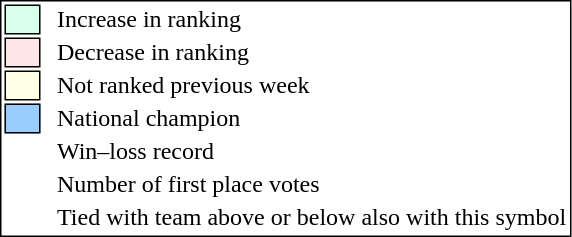<table style="border:1px solid black;">
<tr>
<td style="background:#D8FFEB; width:20px; border:1px solid black;"></td>
<td> </td>
<td>Increase in ranking</td>
</tr>
<tr>
<td style="background:#FFE6E6; width:20px; border:1px solid black;"></td>
<td> </td>
<td>Decrease in ranking</td>
</tr>
<tr>
<td style="background:#FFFFE6; width:20px; border:1px solid black;"></td>
<td> </td>
<td>Not ranked previous week</td>
</tr>
<tr>
<td style="background:#9cf; width:20px; border:1px solid black;"></td>
<td> </td>
<td>National champion</td>
</tr>
<tr>
<td></td>
<td> </td>
<td>Win–loss record</td>
</tr>
<tr>
<td></td>
<td> </td>
<td>Number of first place votes</td>
</tr>
<tr>
<td></td>
<td></td>
<td>Tied with team above or below also with this symbol</td>
</tr>
</table>
